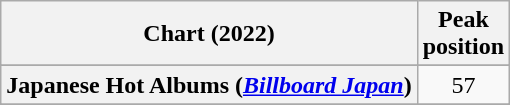<table class="wikitable sortable plainrowheaders" style="text-align:center">
<tr>
<th scope="col">Chart (2022)</th>
<th scope="col">Peak<br>position</th>
</tr>
<tr>
</tr>
<tr>
</tr>
<tr>
</tr>
<tr>
<th scope="row">Japanese Hot Albums (<em><a href='#'>Billboard Japan</a></em>)</th>
<td>57</td>
</tr>
<tr>
</tr>
<tr>
</tr>
<tr>
</tr>
<tr>
</tr>
</table>
